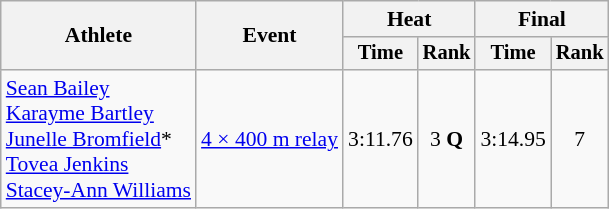<table class=wikitable style=font-size:90%;text-align:center>
<tr>
<th rowspan=2>Athlete</th>
<th rowspan=2>Event</th>
<th colspan=2>Heat</th>
<th colspan=2>Final</th>
</tr>
<tr style=font-size:95%>
<th>Time</th>
<th>Rank</th>
<th>Time</th>
<th>Rank</th>
</tr>
<tr>
<td align=left><a href='#'>Sean Bailey</a><br><a href='#'>Karayme Bartley</a><br><a href='#'>Junelle Bromfield</a>*<br><a href='#'>Tovea Jenkins</a><br><a href='#'>Stacey-Ann Williams</a></td>
<td align=left><a href='#'>4 × 400 m relay</a></td>
<td>3:11.76</td>
<td>3 <strong>Q</strong></td>
<td>3:14.95</td>
<td>7</td>
</tr>
</table>
